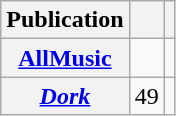<table class="wikitable sortable plainrowheaders">
<tr>
<th scope="col">Publication</th>
<th scope="col"></th>
<th scope="col"></th>
</tr>
<tr>
<th scope="row"><a href='#'>AllMusic</a></th>
<td></td>
<td></td>
</tr>
<tr>
<th scope="row"><em><a href='#'>Dork</a></em></th>
<td>49</td>
<td></td>
</tr>
</table>
